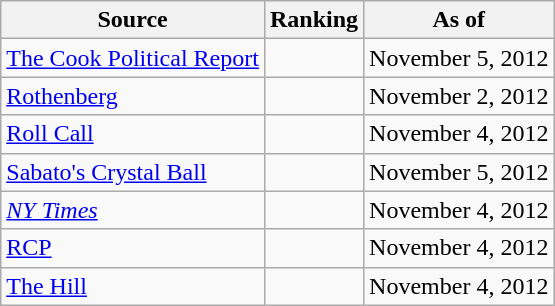<table class="wikitable" style="text-align:center">
<tr>
<th>Source</th>
<th>Ranking</th>
<th>As of</th>
</tr>
<tr>
<td align=left><a href='#'>The Cook Political Report</a></td>
<td></td>
<td>November 5, 2012</td>
</tr>
<tr>
<td align=left><a href='#'>Rothenberg</a></td>
<td></td>
<td>November 2, 2012</td>
</tr>
<tr>
<td align=left><a href='#'>Roll Call</a></td>
<td></td>
<td>November 4, 2012</td>
</tr>
<tr>
<td align=left><a href='#'>Sabato's Crystal Ball</a></td>
<td></td>
<td>November 5, 2012</td>
</tr>
<tr>
<td align=left><a href='#'><em>NY Times</em></a></td>
<td></td>
<td>November 4, 2012</td>
</tr>
<tr>
<td align="left"><a href='#'>RCP</a></td>
<td></td>
<td>November 4, 2012</td>
</tr>
<tr>
<td align=left><a href='#'>The Hill</a></td>
<td></td>
<td>November 4, 2012</td>
</tr>
</table>
